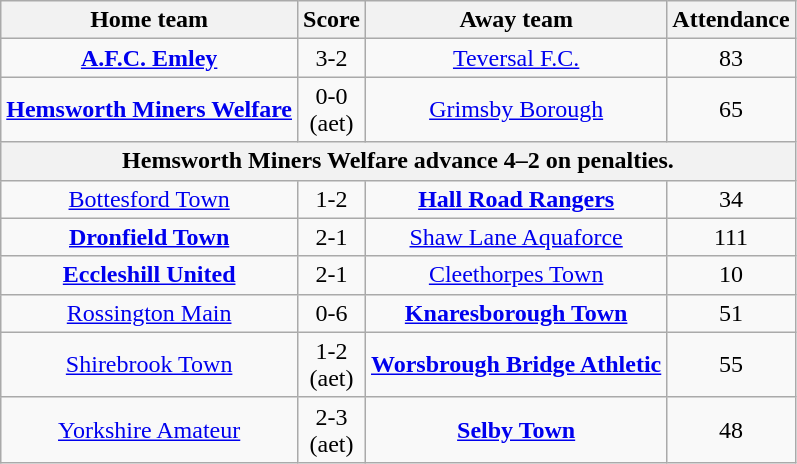<table class="wikitable" style="text-align: center">
<tr>
<th>Home team</th>
<th>Score</th>
<th>Away team</th>
<th>Attendance</th>
</tr>
<tr>
<td><strong><a href='#'>A.F.C. Emley</a></strong></td>
<td>3-2</td>
<td><a href='#'>Teversal F.C.</a></td>
<td>83</td>
</tr>
<tr>
<td><strong><a href='#'>Hemsworth Miners Welfare</a></strong></td>
<td>0-0<br>(aet)</td>
<td><a href='#'>Grimsby Borough</a></td>
<td>65</td>
</tr>
<tr>
<th colspan="4"><strong>Hemsworth Miners Welfare advance 4–2 on penalties.</strong></th>
</tr>
<tr>
<td><a href='#'>Bottesford Town</a></td>
<td>1-2</td>
<td><strong><a href='#'>Hall Road Rangers</a></strong></td>
<td>34</td>
</tr>
<tr>
<td><strong><a href='#'>Dronfield Town</a></strong></td>
<td>2-1</td>
<td><a href='#'>Shaw Lane Aquaforce</a></td>
<td>111</td>
</tr>
<tr>
<td><strong><a href='#'>Eccleshill United</a></strong></td>
<td>2-1</td>
<td><a href='#'>Cleethorpes Town</a></td>
<td>10</td>
</tr>
<tr>
<td><a href='#'>Rossington Main</a></td>
<td>0-6</td>
<td><strong><a href='#'>Knaresborough Town</a></strong></td>
<td>51</td>
</tr>
<tr>
<td><a href='#'>Shirebrook Town</a></td>
<td>1-2<br>(aet)</td>
<td><strong><a href='#'>Worsbrough Bridge Athletic</a></strong></td>
<td>55</td>
</tr>
<tr>
<td><a href='#'>Yorkshire Amateur</a></td>
<td>2-3<br>(aet)</td>
<td><strong><a href='#'>Selby Town</a></strong></td>
<td>48</td>
</tr>
</table>
